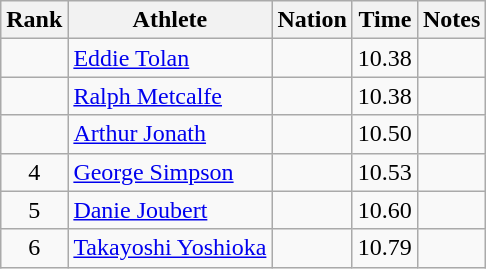<table class="wikitable sortable" style="text-align:center">
<tr>
<th>Rank</th>
<th>Athlete</th>
<th>Nation</th>
<th>Time</th>
<th>Notes</th>
</tr>
<tr>
<td></td>
<td align=left><a href='#'>Eddie Tolan</a></td>
<td align=left></td>
<td>10.38</td>
<td></td>
</tr>
<tr>
<td></td>
<td align=left><a href='#'>Ralph Metcalfe</a></td>
<td align=left></td>
<td>10.38</td>
<td></td>
</tr>
<tr>
<td></td>
<td align=left><a href='#'>Arthur Jonath</a></td>
<td align=left></td>
<td>10.50</td>
<td></td>
</tr>
<tr>
<td>4</td>
<td align=left><a href='#'>George Simpson</a></td>
<td align=left></td>
<td>10.53</td>
<td></td>
</tr>
<tr>
<td>5</td>
<td align=left><a href='#'>Danie Joubert</a></td>
<td align=left></td>
<td>10.60</td>
<td></td>
</tr>
<tr>
<td>6</td>
<td align=left><a href='#'>Takayoshi Yoshioka</a></td>
<td align=left></td>
<td>10.79</td>
<td></td>
</tr>
</table>
